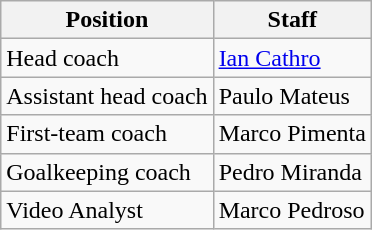<table class="wikitable">
<tr>
<th>Position</th>
<th>Staff</th>
</tr>
<tr>
<td>Head coach</td>
<td> <a href='#'>Ian Cathro</a></td>
</tr>
<tr>
<td>Assistant head coach</td>
<td> Paulo Mateus</td>
</tr>
<tr>
<td>First-team coach</td>
<td> Marco Pimenta</td>
</tr>
<tr>
<td>Goalkeeping coach</td>
<td> Pedro Miranda</td>
</tr>
<tr>
<td>Video Analyst</td>
<td> Marco Pedroso</td>
</tr>
</table>
